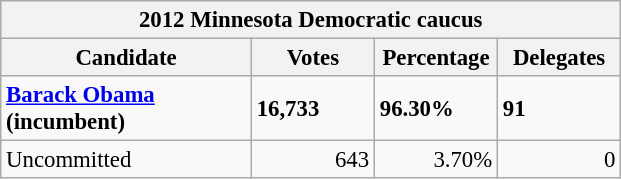<table class="wikitable" style="font-size:95%;">
<tr>
<th colspan="4">2012 Minnesota Democratic caucus</th>
</tr>
<tr>
<th style="width:160px;">Candidate</th>
<th style="width:75px;">Votes</th>
<th style="width:75px;">Percentage</th>
<th style="width:75px;">Delegates</th>
</tr>
<tr>
<td align="left"> <strong><a href='#'>Barack Obama</a></strong> <strong>(incumbent)</strong></td>
<td><strong>16,733</strong></td>
<td><strong>96.30%</strong></td>
<td><strong>91</strong></td>
</tr>
<tr align="right">
<td align="left">Uncommitted</td>
<td>643</td>
<td>3.70%</td>
<td>0</td>
</tr>
</table>
